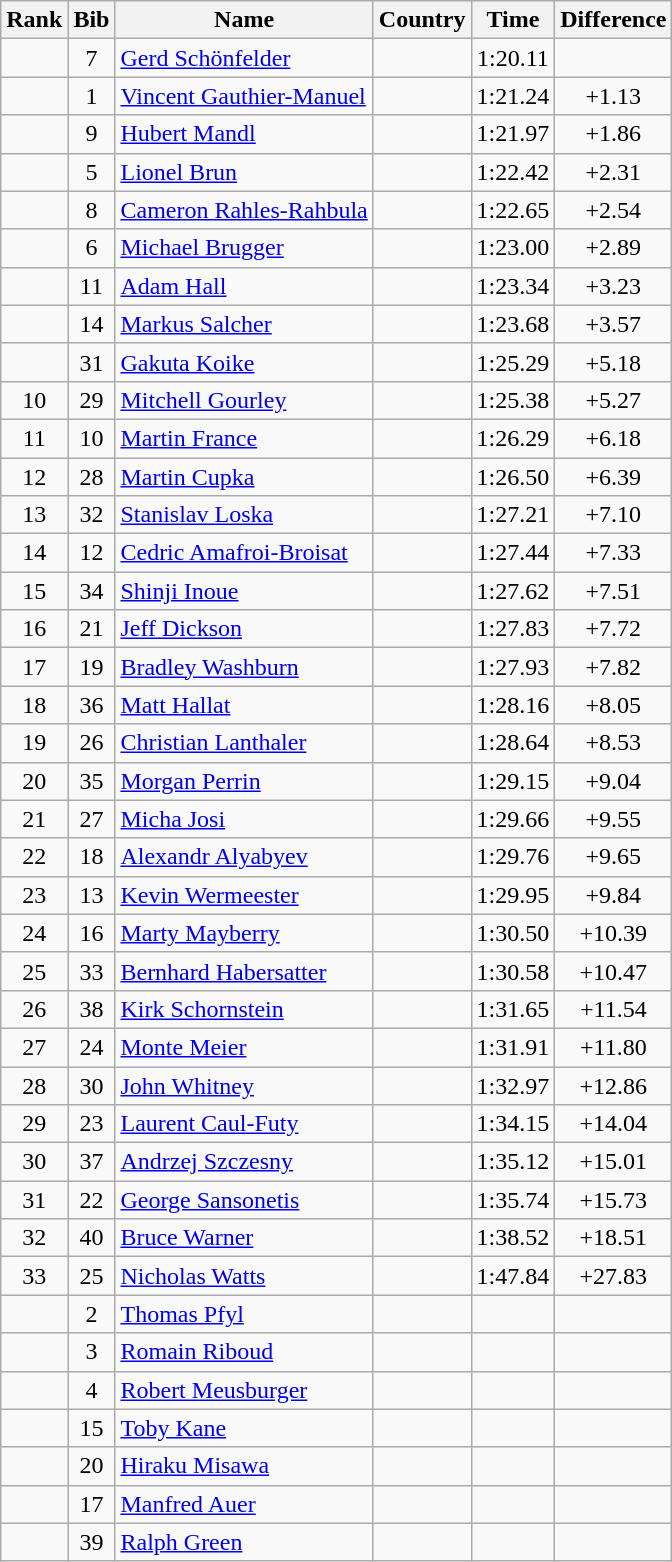<table class="wikitable sortable" style="text-align:center">
<tr>
<th>Rank</th>
<th>Bib</th>
<th>Name</th>
<th>Country</th>
<th>Time</th>
<th>Difference</th>
</tr>
<tr>
<td></td>
<td>7</td>
<td align=left><a href='#'>Gerd Schönfelder</a></td>
<td align=left></td>
<td>1:20.11</td>
<td></td>
</tr>
<tr>
<td></td>
<td>1</td>
<td align=left><a href='#'>Vincent Gauthier-Manuel</a></td>
<td align=left></td>
<td>1:21.24</td>
<td>+1.13</td>
</tr>
<tr>
<td></td>
<td>9</td>
<td align=left><a href='#'>Hubert Mandl</a></td>
<td align=left></td>
<td>1:21.97</td>
<td>+1.86</td>
</tr>
<tr>
<td></td>
<td>5</td>
<td align=left><a href='#'>Lionel Brun</a></td>
<td align=left></td>
<td>1:22.42</td>
<td>+2.31</td>
</tr>
<tr>
<td></td>
<td>8</td>
<td align=left><a href='#'>Cameron Rahles-Rahbula</a></td>
<td align=left></td>
<td>1:22.65</td>
<td>+2.54</td>
</tr>
<tr>
<td></td>
<td>6</td>
<td align=left><a href='#'>Michael Brugger</a></td>
<td align=left></td>
<td>1:23.00</td>
<td>+2.89</td>
</tr>
<tr>
<td></td>
<td>11</td>
<td align=left><a href='#'>Adam Hall</a></td>
<td align=left></td>
<td>1:23.34</td>
<td>+3.23</td>
</tr>
<tr>
<td></td>
<td>14</td>
<td align=left><a href='#'>Markus Salcher</a></td>
<td align=left></td>
<td>1:23.68</td>
<td>+3.57</td>
</tr>
<tr>
<td></td>
<td>31</td>
<td align=left><a href='#'>Gakuta Koike</a></td>
<td align=left></td>
<td>1:25.29</td>
<td>+5.18</td>
</tr>
<tr>
<td>10</td>
<td>29</td>
<td align=left><a href='#'>Mitchell Gourley</a></td>
<td align=left></td>
<td>1:25.38</td>
<td>+5.27</td>
</tr>
<tr>
<td>11</td>
<td>10</td>
<td align=left><a href='#'>Martin France</a></td>
<td align=left></td>
<td>1:26.29</td>
<td>+6.18</td>
</tr>
<tr>
<td>12</td>
<td>28</td>
<td align=left><a href='#'>Martin Cupka</a></td>
<td align=left></td>
<td>1:26.50</td>
<td>+6.39</td>
</tr>
<tr>
<td>13</td>
<td>32</td>
<td align=left><a href='#'>Stanislav Loska</a></td>
<td align=left></td>
<td>1:27.21</td>
<td>+7.10</td>
</tr>
<tr>
<td>14</td>
<td>12</td>
<td align=left><a href='#'>Cedric Amafroi-Broisat</a></td>
<td align=left></td>
<td>1:27.44</td>
<td>+7.33</td>
</tr>
<tr>
<td>15</td>
<td>34</td>
<td align=left><a href='#'>Shinji Inoue</a></td>
<td align=left></td>
<td>1:27.62</td>
<td>+7.51</td>
</tr>
<tr>
<td>16</td>
<td>21</td>
<td align=left><a href='#'>Jeff Dickson</a></td>
<td align=left></td>
<td>1:27.83</td>
<td>+7.72</td>
</tr>
<tr>
<td>17</td>
<td>19</td>
<td align=left><a href='#'>Bradley Washburn</a></td>
<td align=left></td>
<td>1:27.93</td>
<td>+7.82</td>
</tr>
<tr>
<td>18</td>
<td>36</td>
<td align=left><a href='#'>Matt Hallat</a></td>
<td align=left></td>
<td>1:28.16</td>
<td>+8.05</td>
</tr>
<tr>
<td>19</td>
<td>26</td>
<td align=left><a href='#'>Christian Lanthaler</a></td>
<td align=left></td>
<td>1:28.64</td>
<td>+8.53</td>
</tr>
<tr>
<td>20</td>
<td>35</td>
<td align=left><a href='#'>Morgan Perrin</a></td>
<td align=left></td>
<td>1:29.15</td>
<td>+9.04</td>
</tr>
<tr>
<td>21</td>
<td>27</td>
<td align=left><a href='#'>Micha Josi</a></td>
<td align=left></td>
<td>1:29.66</td>
<td>+9.55</td>
</tr>
<tr>
<td>22</td>
<td>18</td>
<td align=left><a href='#'>Alexandr Alyabyev</a></td>
<td align=left></td>
<td>1:29.76</td>
<td>+9.65</td>
</tr>
<tr>
<td>23</td>
<td>13</td>
<td align=left><a href='#'>Kevin Wermeester</a></td>
<td align=left></td>
<td>1:29.95</td>
<td>+9.84</td>
</tr>
<tr>
<td>24</td>
<td>16</td>
<td align=left><a href='#'>Marty Mayberry</a></td>
<td align=left></td>
<td>1:30.50</td>
<td>+10.39</td>
</tr>
<tr>
<td>25</td>
<td>33</td>
<td align=left><a href='#'>Bernhard Habersatter</a></td>
<td align=left></td>
<td>1:30.58</td>
<td>+10.47</td>
</tr>
<tr>
<td>26</td>
<td>38</td>
<td align=left><a href='#'>Kirk Schornstein</a></td>
<td align=left></td>
<td>1:31.65</td>
<td>+11.54</td>
</tr>
<tr>
<td>27</td>
<td>24</td>
<td align=left><a href='#'>Monte Meier</a></td>
<td align=left></td>
<td>1:31.91</td>
<td>+11.80</td>
</tr>
<tr>
<td>28</td>
<td>30</td>
<td align=left><a href='#'>John Whitney</a></td>
<td align=left></td>
<td>1:32.97</td>
<td>+12.86</td>
</tr>
<tr>
<td>29</td>
<td>23</td>
<td align=left><a href='#'>Laurent Caul-Futy</a></td>
<td align=left></td>
<td>1:34.15</td>
<td>+14.04</td>
</tr>
<tr>
<td>30</td>
<td>37</td>
<td align=left><a href='#'>Andrzej Szczesny</a></td>
<td align=left></td>
<td>1:35.12</td>
<td>+15.01</td>
</tr>
<tr>
<td>31</td>
<td>22</td>
<td align=left><a href='#'>George Sansonetis</a></td>
<td align=left></td>
<td>1:35.74</td>
<td>+15.73</td>
</tr>
<tr>
<td>32</td>
<td>40</td>
<td align=left><a href='#'>Bruce Warner</a></td>
<td align=left></td>
<td>1:38.52</td>
<td>+18.51</td>
</tr>
<tr>
<td>33</td>
<td>25</td>
<td align=left><a href='#'>Nicholas Watts</a></td>
<td align=left></td>
<td>1:47.84</td>
<td>+27.83</td>
</tr>
<tr>
<td></td>
<td>2</td>
<td align=left><a href='#'>Thomas Pfyl</a></td>
<td align=left></td>
<td></td>
<td></td>
</tr>
<tr>
<td></td>
<td>3</td>
<td align=left><a href='#'>Romain Riboud</a></td>
<td align=left></td>
<td></td>
<td></td>
</tr>
<tr>
<td></td>
<td>4</td>
<td align=left><a href='#'>Robert Meusburger</a></td>
<td align=left></td>
<td></td>
<td></td>
</tr>
<tr>
<td></td>
<td>15</td>
<td align=left><a href='#'>Toby Kane</a></td>
<td align=left></td>
<td></td>
<td></td>
</tr>
<tr>
<td></td>
<td>20</td>
<td align=left><a href='#'>Hiraku Misawa</a></td>
<td align=left></td>
<td></td>
<td></td>
</tr>
<tr>
<td></td>
<td>17</td>
<td align=left><a href='#'>Manfred Auer</a></td>
<td align=left></td>
<td></td>
<td></td>
</tr>
<tr>
<td></td>
<td>39</td>
<td align=left><a href='#'>Ralph Green</a></td>
<td align=left></td>
<td></td>
<td></td>
</tr>
</table>
